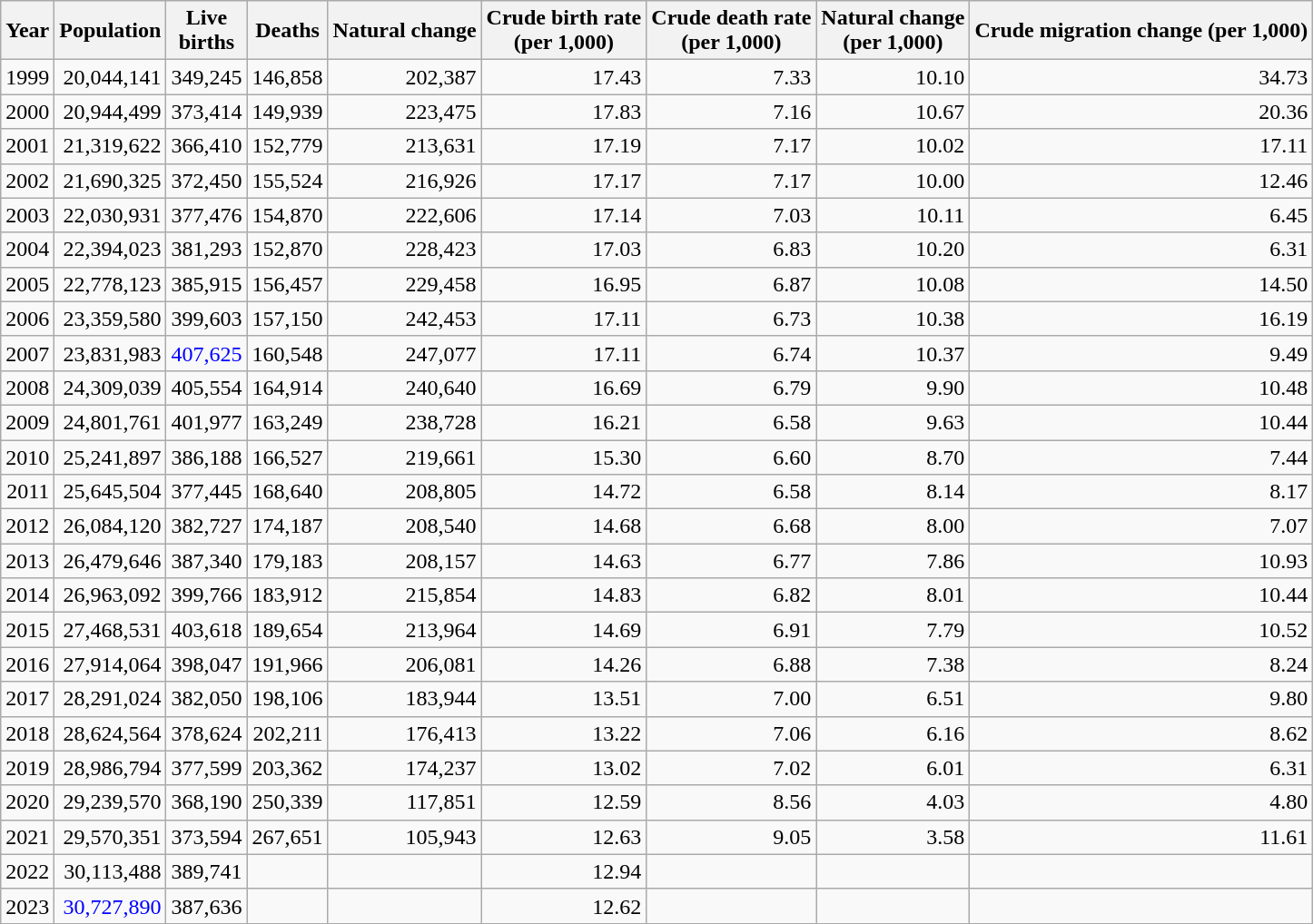<table class="wikitable sortable" style="text-align:right">
<tr>
<th>Year</th>
<th>Population</th>
<th>Live<br>births</th>
<th>Deaths</th>
<th>Natural change</th>
<th>Crude birth rate<br>(per 1,000)</th>
<th>Crude death rate<br>(per 1,000)</th>
<th>Natural change<br>(per 1,000)</th>
<th>Crude migration change (per 1,000)</th>
</tr>
<tr>
<td>1999</td>
<td>20,044,141</td>
<td>349,245</td>
<td>146,858</td>
<td>202,387</td>
<td>17.43</td>
<td>7.33</td>
<td>10.10</td>
<td>34.73</td>
</tr>
<tr>
<td>2000</td>
<td>20,944,499</td>
<td>373,414</td>
<td>149,939</td>
<td>223,475</td>
<td>17.83</td>
<td>7.16</td>
<td>10.67</td>
<td>20.36</td>
</tr>
<tr>
<td>2001</td>
<td>21,319,622</td>
<td>366,410</td>
<td>152,779</td>
<td>213,631</td>
<td>17.19</td>
<td>7.17</td>
<td>10.02</td>
<td>17.11</td>
</tr>
<tr>
<td>2002</td>
<td>21,690,325</td>
<td>372,450</td>
<td>155,524</td>
<td>216,926</td>
<td>17.17</td>
<td>7.17</td>
<td>10.00</td>
<td>12.46</td>
</tr>
<tr>
<td>2003</td>
<td>22,030,931</td>
<td>377,476</td>
<td>154,870</td>
<td>222,606</td>
<td>17.14</td>
<td>7.03</td>
<td>10.11</td>
<td>6.45</td>
</tr>
<tr>
<td>2004</td>
<td>22,394,023</td>
<td>381,293</td>
<td>152,870</td>
<td>228,423</td>
<td>17.03</td>
<td>6.83</td>
<td>10.20</td>
<td>6.31</td>
</tr>
<tr>
<td>2005</td>
<td>22,778,123</td>
<td>385,915</td>
<td>156,457</td>
<td>229,458</td>
<td>16.95</td>
<td>6.87</td>
<td>10.08</td>
<td>14.50</td>
</tr>
<tr>
<td>2006</td>
<td>23,359,580</td>
<td>399,603</td>
<td>157,150</td>
<td>242,453</td>
<td>17.11</td>
<td>6.73</td>
<td>10.38</td>
<td>16.19</td>
</tr>
<tr>
<td>2007</td>
<td>23,831,983</td>
<td style="color:blue;">407,625</td>
<td>160,548</td>
<td>247,077</td>
<td>17.11</td>
<td>6.74</td>
<td>10.37</td>
<td>9.49</td>
</tr>
<tr>
<td>2008</td>
<td>24,309,039</td>
<td>405,554</td>
<td>164,914</td>
<td>240,640</td>
<td>16.69</td>
<td>6.79</td>
<td>9.90</td>
<td>10.48</td>
</tr>
<tr>
<td>2009</td>
<td>24,801,761</td>
<td>401,977</td>
<td>163,249</td>
<td>238,728</td>
<td>16.21</td>
<td>6.58</td>
<td>9.63</td>
<td>10.44</td>
</tr>
<tr>
<td>2010</td>
<td>25,241,897</td>
<td>386,188</td>
<td>166,527</td>
<td>219,661</td>
<td>15.30</td>
<td>6.60</td>
<td>8.70</td>
<td>7.44</td>
</tr>
<tr>
<td>2011</td>
<td>25,645,504</td>
<td>377,445</td>
<td>168,640</td>
<td>208,805</td>
<td>14.72</td>
<td>6.58</td>
<td>8.14</td>
<td>8.17</td>
</tr>
<tr>
<td>2012</td>
<td>26,084,120</td>
<td>382,727</td>
<td>174,187</td>
<td>208,540</td>
<td>14.68</td>
<td>6.68</td>
<td>8.00</td>
<td>7.07</td>
</tr>
<tr>
<td>2013</td>
<td>26,479,646</td>
<td>387,340</td>
<td>179,183</td>
<td>208,157</td>
<td>14.63</td>
<td>6.77</td>
<td>7.86</td>
<td>10.93</td>
</tr>
<tr>
<td>2014</td>
<td>26,963,092</td>
<td>399,766</td>
<td>183,912</td>
<td>215,854</td>
<td>14.83</td>
<td>6.82</td>
<td>8.01</td>
<td>10.44</td>
</tr>
<tr>
<td>2015</td>
<td>27,468,531</td>
<td>403,618</td>
<td>189,654</td>
<td>213,964</td>
<td>14.69</td>
<td>6.91</td>
<td>7.79</td>
<td>10.52</td>
</tr>
<tr>
<td>2016</td>
<td>27,914,064</td>
<td>398,047</td>
<td>191,966</td>
<td>206,081</td>
<td>14.26</td>
<td>6.88</td>
<td>7.38</td>
<td>8.24</td>
</tr>
<tr>
<td>2017</td>
<td>28,291,024</td>
<td>382,050</td>
<td>198,106</td>
<td>183,944</td>
<td>13.51</td>
<td>7.00</td>
<td>6.51</td>
<td>9.80</td>
</tr>
<tr>
<td>2018</td>
<td>28,624,564</td>
<td>378,624</td>
<td>202,211</td>
<td>176,413</td>
<td>13.22</td>
<td>7.06</td>
<td>6.16</td>
<td>8.62</td>
</tr>
<tr>
<td>2019</td>
<td>28,986,794</td>
<td>377,599</td>
<td>203,362</td>
<td>174,237</td>
<td>13.02</td>
<td>7.02</td>
<td>6.01</td>
<td>6.31</td>
</tr>
<tr>
<td>2020</td>
<td>29,239,570</td>
<td>368,190</td>
<td>250,339</td>
<td>117,851</td>
<td>12.59</td>
<td>8.56</td>
<td>4.03</td>
<td>4.80</td>
</tr>
<tr>
<td>2021</td>
<td>29,570,351</td>
<td>373,594</td>
<td>267,651</td>
<td>105,943</td>
<td>12.63</td>
<td>9.05</td>
<td>3.58</td>
<td>11.61</td>
</tr>
<tr>
<td>2022</td>
<td>30,113,488</td>
<td>389,741</td>
<td></td>
<td></td>
<td>12.94</td>
<td></td>
<td></td>
<td></td>
</tr>
<tr>
<td>2023</td>
<td style="color:blue;">30,727,890</td>
<td>387,636</td>
<td></td>
<td></td>
<td>12.62</td>
<td></td>
<td></td>
<td></td>
</tr>
<tr>
</tr>
</table>
